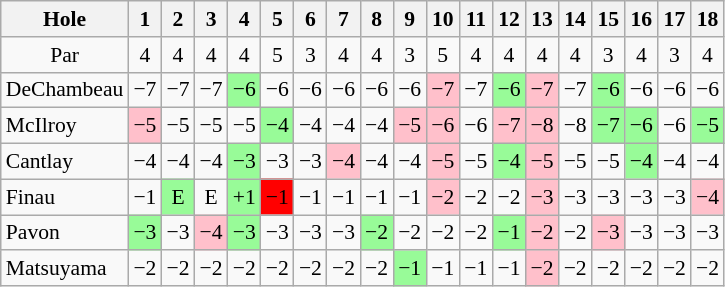<table class="wikitable" style="text-align:center; font-size:90%;">
<tr>
<th>Hole</th>
<th>1</th>
<th>2</th>
<th>3</th>
<th>4</th>
<th>5</th>
<th>6</th>
<th>7</th>
<th>8</th>
<th>9</th>
<th>10</th>
<th>11</th>
<th>12</th>
<th>13</th>
<th>14</th>
<th>15</th>
<th>16</th>
<th>17</th>
<th>18</th>
</tr>
<tr>
<td>Par</td>
<td>4</td>
<td>4</td>
<td>4</td>
<td>4</td>
<td>5</td>
<td>3</td>
<td>4</td>
<td>4</td>
<td>3</td>
<td>5</td>
<td>4</td>
<td>4</td>
<td>4</td>
<td>4</td>
<td>3</td>
<td>4</td>
<td>3</td>
<td>4</td>
</tr>
<tr>
<td align=left> DeChambeau</td>
<td>−7</td>
<td>−7</td>
<td>−7</td>
<td style="background: PaleGreen;">−6</td>
<td>−6</td>
<td>−6</td>
<td>−6</td>
<td>−6</td>
<td>−6</td>
<td style="background: Pink;">−7</td>
<td>−7</td>
<td style="background: PaleGreen;">−6</td>
<td style="background: Pink;">−7</td>
<td>−7</td>
<td style="background: PaleGreen;">−6</td>
<td>−6</td>
<td>−6</td>
<td>−6</td>
</tr>
<tr>
<td align=left> McIlroy</td>
<td style="background: Pink;">−5</td>
<td>−5</td>
<td>−5</td>
<td>−5</td>
<td style="background: PaleGreen;">−4</td>
<td>−4</td>
<td>−4</td>
<td>−4</td>
<td style="background: Pink;">−5</td>
<td style="background: Pink;">−6</td>
<td>−6</td>
<td style="background: Pink;">−7</td>
<td style="background: Pink;">−8</td>
<td>−8</td>
<td style="background: PaleGreen;">−7</td>
<td style="background: PaleGreen;">−6</td>
<td>−6</td>
<td style="background: PaleGreen;">−5</td>
</tr>
<tr>
<td align=left> Cantlay</td>
<td>−4</td>
<td>−4</td>
<td>−4</td>
<td style="background: PaleGreen;">−3</td>
<td>−3</td>
<td>−3</td>
<td style="background: Pink;">−4</td>
<td>−4</td>
<td>−4</td>
<td style="background: Pink;">−5</td>
<td>−5</td>
<td style="background: PaleGreen;">−4</td>
<td style="background: Pink;">−5</td>
<td>−5</td>
<td>−5</td>
<td style="background: PaleGreen;">−4</td>
<td>−4</td>
<td>−4</td>
</tr>
<tr>
<td align=left> Finau</td>
<td>−1</td>
<td style="background: PaleGreen;">E</td>
<td>E</td>
<td style="background: PaleGreen;">+1</td>
<td style="background: Red;">−1</td>
<td>−1</td>
<td>−1</td>
<td>−1</td>
<td>−1</td>
<td style="background: Pink;">−2</td>
<td>−2</td>
<td>−2</td>
<td style="background: Pink;">−3</td>
<td>−3</td>
<td>−3</td>
<td>−3</td>
<td>−3</td>
<td style="background: Pink;">−4</td>
</tr>
<tr>
<td align=left> Pavon</td>
<td style="background: PaleGreen;">−3</td>
<td>−3</td>
<td style="background: Pink;">−4</td>
<td style="background: PaleGreen;">−3</td>
<td>−3</td>
<td>−3</td>
<td>−3</td>
<td style="background: PaleGreen;">−2</td>
<td>−2</td>
<td>−2</td>
<td>−2</td>
<td style="background: PaleGreen;">−1</td>
<td style="background: Pink;">−2</td>
<td>−2</td>
<td style="background: Pink;">−3</td>
<td>−3</td>
<td>−3</td>
<td>−3</td>
</tr>
<tr>
<td align=left> Matsuyama</td>
<td>−2</td>
<td>−2</td>
<td>−2</td>
<td>−2</td>
<td>−2</td>
<td>−2</td>
<td>−2</td>
<td>−2</td>
<td style="background: PaleGreen;">−1</td>
<td>−1</td>
<td>−1</td>
<td>−1</td>
<td style="background: Pink;">−2</td>
<td>−2</td>
<td>−2</td>
<td>−2</td>
<td>−2</td>
<td>−2</td>
</tr>
</table>
